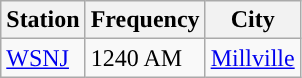<table class="wikitable">
<tr>
<th>Station</th>
<th>Frequency</th>
<th>City</th>
</tr>
<tr>
<td><a href='#'>WSNJ</a></td>
<td>1240 AM</td>
<td><a href='#'>Millville</a></td>
</tr>
</table>
